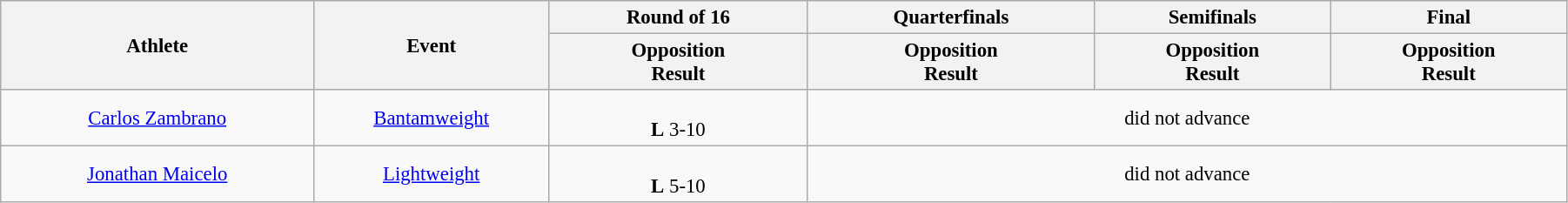<table class="wikitable" style="font-size:95%; text-align:center;" width="95%">
<tr>
<th rowspan="2">Athlete</th>
<th rowspan="2">Event</th>
<th>Round of 16</th>
<th>Quarterfinals</th>
<th>Semifinals</th>
<th>Final</th>
</tr>
<tr>
<th>Opposition<br>Result</th>
<th>Opposition<br>Result</th>
<th>Opposition<br>Result</th>
<th>Opposition<br>Result</th>
</tr>
<tr>
<td width=20%><a href='#'>Carlos Zambrano</a></td>
<td width=15%><a href='#'>Bantamweight</a></td>
<td><br><strong>L</strong> 3-10</td>
<td colspan=3>did not advance</td>
</tr>
<tr>
<td width=20%><a href='#'>Jonathan Maicelo</a></td>
<td width=15%><a href='#'>Lightweight</a></td>
<td><br><strong>L</strong> 5-10</td>
<td colspan=3>did not advance</td>
</tr>
</table>
